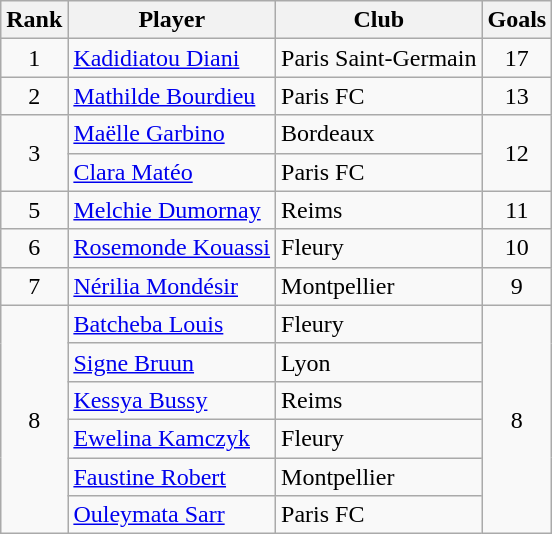<table class="wikitable" style="text-align:center">
<tr>
<th>Rank</th>
<th>Player</th>
<th>Club</th>
<th>Goals</th>
</tr>
<tr>
<td>1</td>
<td align="left"> <a href='#'>Kadidiatou Diani</a></td>
<td align="left">Paris Saint-Germain</td>
<td>17</td>
</tr>
<tr>
<td>2</td>
<td align="left"> <a href='#'>Mathilde Bourdieu</a></td>
<td align="left">Paris FC</td>
<td>13</td>
</tr>
<tr>
<td rowspan=2>3</td>
<td align="left"> <a href='#'>Maëlle Garbino</a></td>
<td align="left">Bordeaux</td>
<td rowspan=2>12</td>
</tr>
<tr>
<td align="left"> <a href='#'>Clara Matéo</a></td>
<td align="left">Paris FC</td>
</tr>
<tr>
<td>5</td>
<td align="left"> <a href='#'>Melchie Dumornay</a></td>
<td align="left">Reims</td>
<td>11</td>
</tr>
<tr>
<td>6</td>
<td align="left"> <a href='#'>Rosemonde Kouassi</a></td>
<td align="left">Fleury</td>
<td>10</td>
</tr>
<tr>
<td>7</td>
<td align="left"> <a href='#'>Nérilia Mondésir</a></td>
<td align="left">Montpellier</td>
<td>9</td>
</tr>
<tr>
<td rowspan=6>8</td>
<td align="left"> <a href='#'>Batcheba Louis</a></td>
<td align="left">Fleury</td>
<td rowspan=6>8</td>
</tr>
<tr>
<td align="left"> <a href='#'>Signe Bruun</a></td>
<td align="left">Lyon</td>
</tr>
<tr>
<td align="left"> <a href='#'>Kessya Bussy</a></td>
<td align="left">Reims</td>
</tr>
<tr>
<td align="left"> <a href='#'>Ewelina Kamczyk</a></td>
<td align="left">Fleury</td>
</tr>
<tr>
<td align="left"> <a href='#'>Faustine Robert</a></td>
<td align="left">Montpellier</td>
</tr>
<tr>
<td align="left"> <a href='#'>Ouleymata Sarr</a></td>
<td align="left">Paris FC</td>
</tr>
</table>
